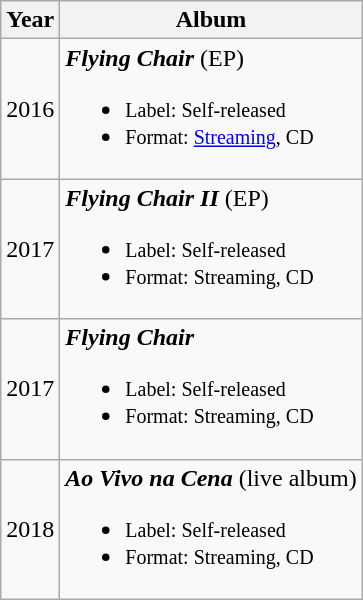<table class="wikitable">
<tr>
<th>Year</th>
<th>Album</th>
</tr>
<tr>
<td>2016</td>
<td><strong><em>Flying Chair</em></strong> (EP)<br><ul><li><small>Label: Self-released</small></li><li><small>Format: <a href='#'>Streaming</a>, CD</small></li></ul></td>
</tr>
<tr>
<td>2017</td>
<td><strong><em>Flying Chair II</em></strong> (EP)<br><ul><li><small>Label: Self-released</small></li><li><small>Format: Streaming, CD</small></li></ul></td>
</tr>
<tr>
<td>2017</td>
<td><strong><em>Flying Chair</em></strong><br><ul><li><small>Label: Self-released</small></li><li><small>Format: Streaming, CD</small></li></ul></td>
</tr>
<tr>
<td>2018</td>
<td><strong><em>Ao Vivo na Cena</em></strong> (live album)<br><ul><li><small>Label: Self-released</small></li><li><small>Format: Streaming, CD</small></li></ul></td>
</tr>
</table>
